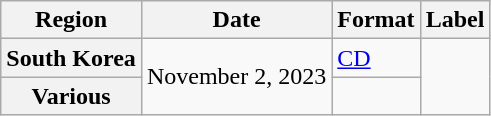<table class="wikitable plainrowheaders">
<tr>
<th scope="col">Region</th>
<th scope="col">Date</th>
<th scope="col">Format</th>
<th scope="col">Label</th>
</tr>
<tr>
<th scope="row">South Korea</th>
<td rowspan="2">November 2, 2023</td>
<td><a href='#'>CD</a></td>
<td rowspan="2"></td>
</tr>
<tr>
<th scope="row">Various </th>
<td></td>
</tr>
</table>
